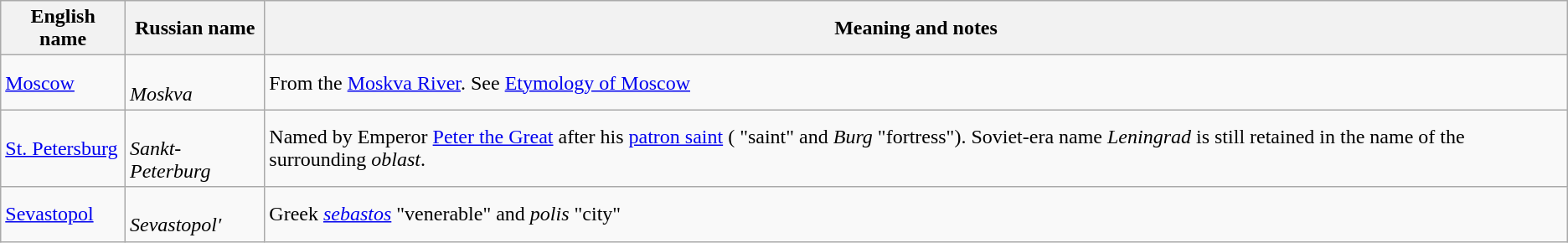<table class="wikitable sortable">
<tr ">
<th>English name</th>
<th>Russian name</th>
<th>Meaning and notes</th>
</tr>
<tr>
<td> <a href='#'>Moscow</a></td>
<td><br><em>Moskva</em></td>
<td>From the <a href='#'>Moskva River</a>. See <a href='#'>Etymology of Moscow</a></td>
</tr>
<tr>
<td> <a href='#'>St. Petersburg</a></td>
<td><br><em>Sankt-Peterburg</em></td>
<td>Named by Emperor <a href='#'>Peter the Great</a> after his <a href='#'>patron saint</a> ( "saint" and <em>Burg</em> "fortress"). Soviet-era name <em>Leningrad</em> is still retained in the name of the surrounding <em>oblast</em>.</td>
</tr>
<tr>
<td> <a href='#'>Sevastopol</a></td>
<td><br><em>Sevastopol′</em></td>
<td>Greek <em><a href='#'>sebastos</a></em> "venerable" and <em>polis</em> "city"</td>
</tr>
</table>
